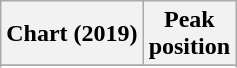<table class="wikitable plainrowheaders" style="text-align:center">
<tr>
<th scope="col">Chart (2019)</th>
<th scope="col">Peak<br> position</th>
</tr>
<tr>
</tr>
<tr>
</tr>
</table>
